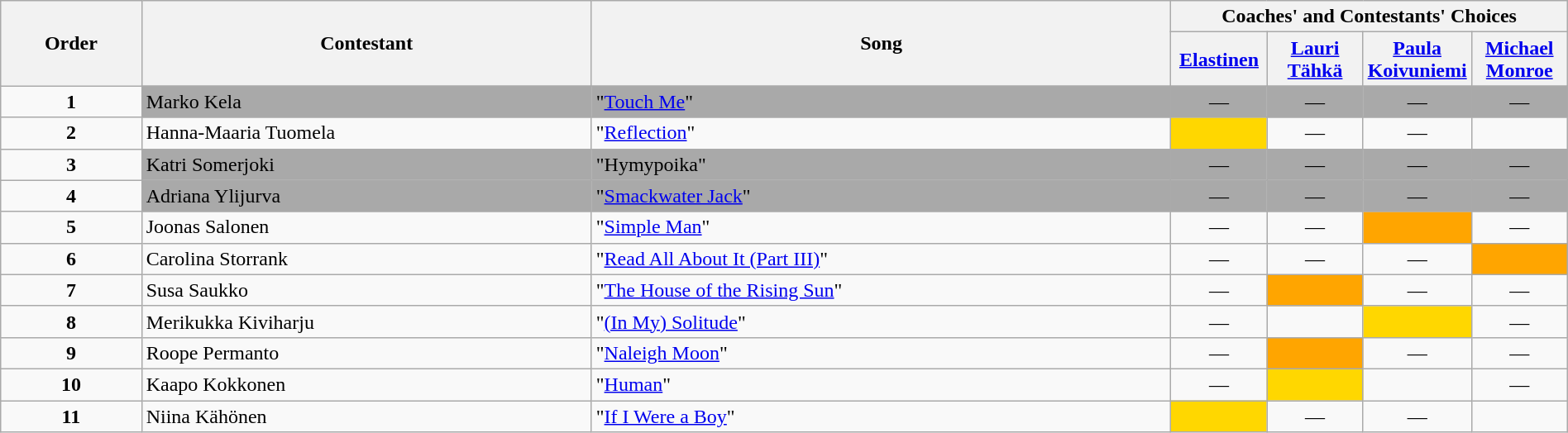<table class="wikitable" style="width:100%;">
<tr>
<th rowspan=2>Order</th>
<th rowspan=2>Contestant</th>
<th rowspan=2>Song</th>
<th colspan=4>Coaches' and Contestants' Choices</th>
</tr>
<tr>
<th width="70"><a href='#'>Elastinen</a></th>
<th width="70"><a href='#'>Lauri Tähkä</a></th>
<th width="70"><a href='#'>Paula Koivuniemi</a></th>
<th width="70"><a href='#'>Michael Monroe</a></th>
</tr>
<tr>
<td align="center"><strong>1</strong></td>
<td style="background:darkgrey;text-align:left;">Marko Kela</td>
<td style="background:darkgrey;text-align:left;">"<a href='#'>Touch Me</a>"</td>
<td style="background:darkgrey;text-align:center;">—</td>
<td style="background:darkgrey;text-align:center;">—</td>
<td style="background:darkgrey;text-align:center;">—</td>
<td style="background:darkgrey;text-align:center;">—</td>
</tr>
<tr>
<td align="center"><strong>2</strong></td>
<td>Hanna-Maaria Tuomela</td>
<td>"<a href='#'>Reflection</a>"</td>
<td style="background:gold;text-align:center;"></td>
<td align="center">—</td>
<td align="center">—</td>
<td style=";text-align:center;"></td>
</tr>
<tr>
<td align="center"><strong>3</strong></td>
<td style="background:darkgrey;text-align:left;">Katri Somerjoki</td>
<td style="background:darkgrey;text-align:left;">"Hymypoika"</td>
<td style="background:darkgrey;text-align:center;">—</td>
<td style="background:darkgrey;text-align:center;">—</td>
<td style="background:darkgrey;text-align:center;">—</td>
<td style="background:darkgrey;text-align:center;">—</td>
</tr>
<tr>
<td align="center"><strong>4</strong></td>
<td style="background:darkgrey;text-align:left;">Adriana Ylijurva</td>
<td style="background:darkgrey;text-align:left;">"<a href='#'>Smackwater Jack</a>"</td>
<td style="background:darkgrey;text-align:center;">—</td>
<td style="background:darkgrey;text-align:center;">—</td>
<td style="background:darkgrey;text-align:center;">—</td>
<td style="background:darkgrey;text-align:center;">—</td>
</tr>
<tr>
<td align="center"><strong>5</strong></td>
<td>Joonas Salonen</td>
<td>"<a href='#'>Simple Man</a>"</td>
<td align="center">—</td>
<td align="center">—</td>
<td style="background:orange;text-align:center;"></td>
<td align="center">—</td>
</tr>
<tr>
<td align="center"><strong>6</strong></td>
<td>Carolina Storrank</td>
<td>"<a href='#'>Read All About It (Part III)</a>"</td>
<td align="center">—</td>
<td align="center">—</td>
<td align="center">—</td>
<td style="background:orange;text-align:center;"></td>
</tr>
<tr>
<td align="center"><strong>7</strong></td>
<td>Susa Saukko</td>
<td>"<a href='#'>The House of the Rising Sun</a>"</td>
<td align="center">—</td>
<td style="background:orange;text-align:center;"></td>
<td align="center">—</td>
<td align="center">—</td>
</tr>
<tr>
<td align="center"><strong>8</strong></td>
<td>Merikukka Kiviharju</td>
<td>"<a href='#'>(In My) Solitude</a>"</td>
<td align="center">—</td>
<td style=";text-align:center;"></td>
<td style="background:gold;text-align:center;"></td>
<td align="center">—</td>
</tr>
<tr>
<td align="center"><strong>9</strong></td>
<td>Roope Permanto</td>
<td>"<a href='#'>Naleigh Moon</a>"</td>
<td align="center">—</td>
<td style="background:orange;text-align:center;"></td>
<td align="center">—</td>
<td align="center">—</td>
</tr>
<tr>
<td align="center"><strong>10</strong></td>
<td>Kaapo Kokkonen</td>
<td>"<a href='#'>Human</a>"</td>
<td align="center">—</td>
<td style="background:gold;text-align:center;"></td>
<td style=";text-align:center;"></td>
<td align="center">—</td>
</tr>
<tr>
<td align="center"><strong>11</strong></td>
<td>Niina Kähönen</td>
<td>"<a href='#'>If I Were a Boy</a>"</td>
<td style="background:gold;text-align:center;"></td>
<td align="center">—</td>
<td align="center">—</td>
<td style=";text-align:center;"></td>
</tr>
</table>
